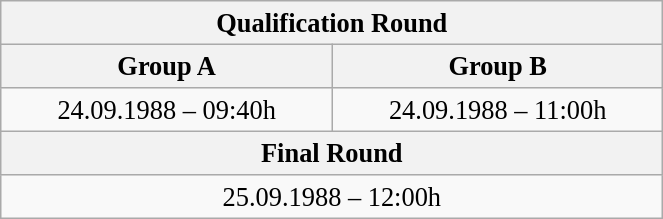<table class="wikitable" style=" text-align:center; font-size:110%;" width="35%">
<tr>
<th colspan="2">Qualification Round</th>
</tr>
<tr>
<th>Group A</th>
<th>Group B</th>
</tr>
<tr>
<td>24.09.1988 – 09:40h</td>
<td>24.09.1988 – 11:00h</td>
</tr>
<tr>
<th colspan="2">Final Round</th>
</tr>
<tr>
<td colspan="2">25.09.1988 – 12:00h</td>
</tr>
</table>
